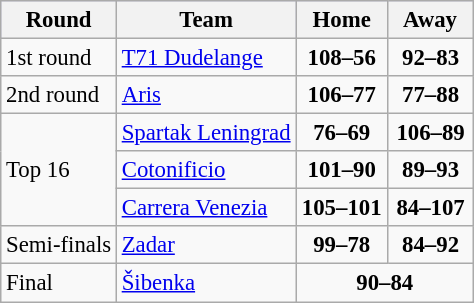<table class="wikitable" style="text-align: left; font-size:95%">
<tr style="background:#ccf;">
<th>Round</th>
<th>Team</th>
<th>  Home  </th>
<th>  Away  </th>
</tr>
<tr>
<td>1st round</td>
<td> <a href='#'>T71 Dudelange</a></td>
<td style="text-align:center;"><strong>108–56</strong></td>
<td style="text-align:center;"><strong>92–83</strong></td>
</tr>
<tr>
<td>2nd round</td>
<td> <a href='#'>Aris</a></td>
<td style="text-align:center;"><strong>106–77</strong></td>
<td style="text-align:center;"><strong>77–88</strong></td>
</tr>
<tr>
<td rowspan=3>Top 16</td>
<td> <a href='#'>Spartak Leningrad</a></td>
<td style="text-align:center;"><strong>76–69</strong></td>
<td style="text-align:center;"><strong>106–89</strong></td>
</tr>
<tr>
<td> <a href='#'>Cotonificio</a></td>
<td style="text-align:center;"><strong>101–90</strong></td>
<td style="text-align:center;"><strong>89–93</strong></td>
</tr>
<tr>
<td> <a href='#'>Carrera Venezia</a></td>
<td style="text-align:center;"><strong>105–101</strong></td>
<td style="text-align:center;"><strong>84–107</strong></td>
</tr>
<tr>
<td>Semi-finals</td>
<td> <a href='#'>Zadar</a></td>
<td style="text-align:center;"><strong>99–78</strong></td>
<td style="text-align:center;"><strong>84–92</strong></td>
</tr>
<tr>
<td>Final</td>
<td> <a href='#'>Šibenka</a></td>
<td colspan="2" style="text-align:center;"><strong>90–84</strong></td>
</tr>
</table>
